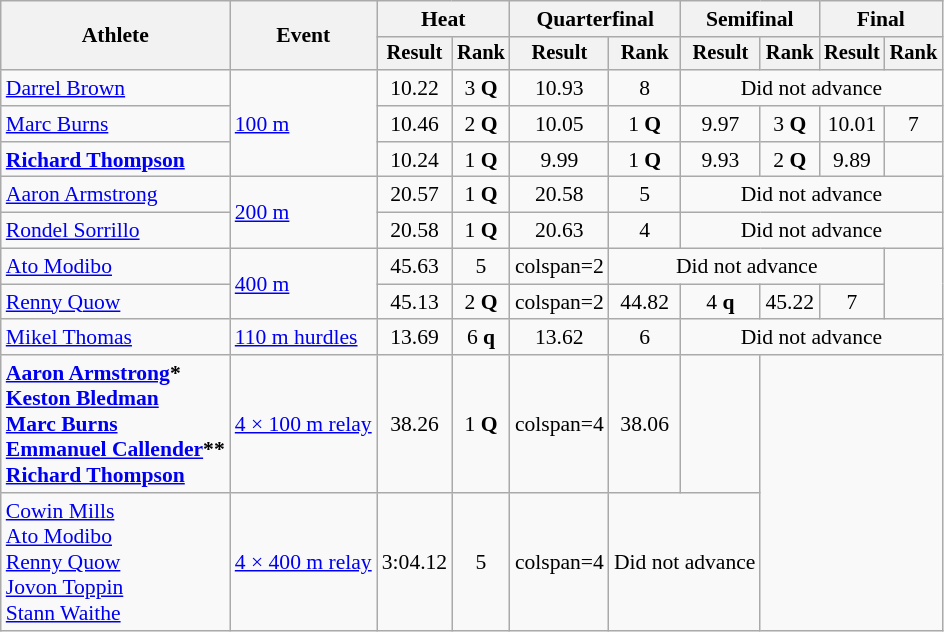<table class=wikitable style="font-size:90%">
<tr>
<th rowspan="2">Athlete</th>
<th rowspan="2">Event</th>
<th colspan="2">Heat</th>
<th colspan="2">Quarterfinal</th>
<th colspan="2">Semifinal</th>
<th colspan="2">Final</th>
</tr>
<tr style="font-size:95%">
<th>Result</th>
<th>Rank</th>
<th>Result</th>
<th>Rank</th>
<th>Result</th>
<th>Rank</th>
<th>Result</th>
<th>Rank</th>
</tr>
<tr align=center>
<td align=left><a href='#'>Darrel Brown</a></td>
<td align=left rowspan=3><a href='#'>100 m</a></td>
<td>10.22</td>
<td>3 <strong>Q</strong></td>
<td>10.93</td>
<td>8</td>
<td colspan=4>Did not advance</td>
</tr>
<tr align=center>
<td align=left><a href='#'>Marc Burns</a></td>
<td>10.46</td>
<td>2 <strong>Q</strong></td>
<td>10.05</td>
<td>1 <strong>Q</strong></td>
<td>9.97</td>
<td>3 <strong>Q</strong></td>
<td>10.01</td>
<td>7</td>
</tr>
<tr align=center>
<td align=left><strong><a href='#'>Richard Thompson</a></strong></td>
<td>10.24</td>
<td>1 <strong>Q</strong></td>
<td>9.99</td>
<td>1 <strong>Q</strong></td>
<td>9.93</td>
<td>2 <strong>Q</strong></td>
<td>9.89</td>
<td></td>
</tr>
<tr align=center>
<td align=left><a href='#'>Aaron Armstrong</a></td>
<td align=left rowspan=2><a href='#'>200 m</a></td>
<td>20.57</td>
<td>1 <strong>Q</strong></td>
<td>20.58</td>
<td>5</td>
<td colspan=4>Did not advance</td>
</tr>
<tr align=center>
<td align=left><a href='#'>Rondel Sorrillo</a></td>
<td>20.58</td>
<td>1 <strong>Q</strong></td>
<td>20.63</td>
<td>4</td>
<td colspan=4>Did not advance</td>
</tr>
<tr align=center>
<td align=left><a href='#'>Ato Modibo</a></td>
<td align=left rowspan=2><a href='#'>400 m</a></td>
<td>45.63</td>
<td>5</td>
<td>colspan=2 </td>
<td colspan=4>Did not advance</td>
</tr>
<tr align=center>
<td align=left><a href='#'>Renny Quow</a></td>
<td>45.13</td>
<td>2 <strong>Q</strong></td>
<td>colspan=2 </td>
<td>44.82</td>
<td>4 <strong>q</strong></td>
<td>45.22</td>
<td>7</td>
</tr>
<tr align=center>
<td align=left><a href='#'>Mikel Thomas</a></td>
<td align=left><a href='#'>110 m hurdles</a></td>
<td>13.69</td>
<td>6 <strong>q</strong></td>
<td>13.62</td>
<td>6</td>
<td colspan=4>Did not advance</td>
</tr>
<tr align=center>
<td align=left><strong><a href='#'>Aaron Armstrong</a>*<br><a href='#'>Keston Bledman</a><br><a href='#'>Marc Burns</a><br><a href='#'>Emmanuel Callender</a>**<br><a href='#'>Richard Thompson</a><br></strong></td>
<td align=left><a href='#'>4 × 100 m relay</a></td>
<td>38.26</td>
<td>1 <strong>Q</strong></td>
<td>colspan=4 </td>
<td>38.06</td>
<td></td>
</tr>
<tr align=center>
<td align=left><a href='#'>Cowin Mills</a><br><a href='#'>Ato Modibo</a><br><a href='#'>Renny Quow</a><br><a href='#'>Jovon Toppin</a><br><a href='#'>Stann Waithe</a></td>
<td align=left><a href='#'>4 × 400 m relay</a></td>
<td>3:04.12</td>
<td>5</td>
<td>colspan=4 </td>
<td colspan=2>Did not advance</td>
</tr>
</table>
